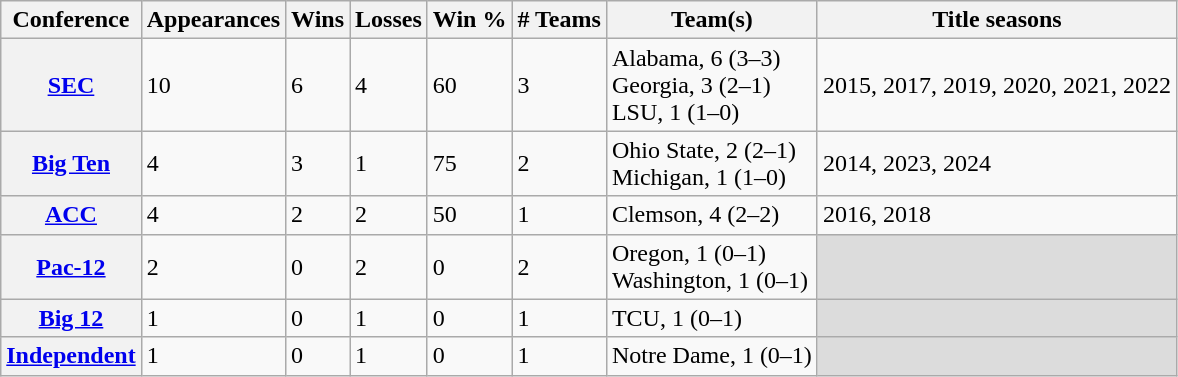<table class="wikitable sortable plainrowheaders">
<tr>
<th scope="col">Conference</th>
<th scope="col">Appearances</th>
<th scope="col">Wins</th>
<th scope="col">Losses</th>
<th scope="col">Win %</th>
<th scope="col"># Teams</th>
<th scope="col">Team(s)</th>
<th scope="col">Title seasons</th>
</tr>
<tr>
<th scope="row" style="text-align:center"><a href='#'>SEC</a></th>
<td>10</td>
<td>6</td>
<td>4</td>
<td>60</td>
<td>3</td>
<td>Alabama, 6 (3–3)<br>Georgia, 3 (2–1)<br>LSU, 1 (1–0)</td>
<td>2015, 2017, 2019, 2020, 2021, 2022</td>
</tr>
<tr>
<th scope="row" style="text-align:center"><a href='#'>Big Ten</a></th>
<td>4</td>
<td>3</td>
<td>1</td>
<td>75</td>
<td>2</td>
<td>Ohio State, 2 (2–1)<br>Michigan, 1 (1–0)</td>
<td>2014, 2023, 2024</td>
</tr>
<tr>
<th scope="row" style="text-align:center"><a href='#'>ACC</a></th>
<td>4</td>
<td>2</td>
<td>2</td>
<td>50</td>
<td>1</td>
<td>Clemson, 4 (2–2)</td>
<td>2016, 2018</td>
</tr>
<tr>
<th scope="row" style="text-align:center"><a href='#'>Pac-12</a></th>
<td>2</td>
<td>0</td>
<td>2</td>
<td>0</td>
<td>2</td>
<td>Oregon, 1 (0–1)<br>Washington, 1 (0–1)</td>
<td style="background:#DCDCDC;"> </td>
</tr>
<tr>
<th scope="row" style="text-align:center"><a href='#'>Big 12</a></th>
<td>1</td>
<td>0</td>
<td>1</td>
<td>0</td>
<td>1</td>
<td>TCU, 1 (0–1)</td>
<td style="background:#DCDCDC;"> </td>
</tr>
<tr>
<th scope="row" style="text-align:center"><a href='#'>Independent</a></th>
<td>1</td>
<td>0</td>
<td>1</td>
<td>0</td>
<td>1</td>
<td>Notre Dame, 1 (0–1)</td>
<td style="background:#DCDCDC;"> </td>
</tr>
</table>
